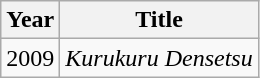<table class="wikitable">
<tr>
<th>Year</th>
<th>Title</th>
</tr>
<tr>
<td>2009</td>
<td><em>Kurukuru Densetsu</em></td>
</tr>
</table>
